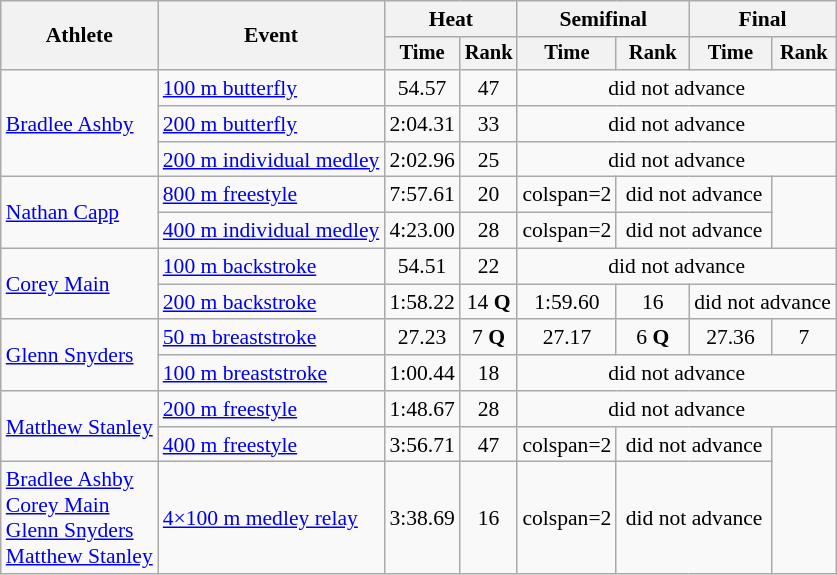<table class=wikitable style="font-size:90%">
<tr>
<th rowspan="2">Athlete</th>
<th rowspan="2">Event</th>
<th colspan="2">Heat</th>
<th colspan="2">Semifinal</th>
<th colspan="2">Final</th>
</tr>
<tr style="font-size:95%">
<th>Time</th>
<th>Rank</th>
<th>Time</th>
<th>Rank</th>
<th>Time</th>
<th>Rank</th>
</tr>
<tr align=center>
<td align=left rowspan=3><a href='#'>Bradlee Ashby</a></td>
<td align=left><a href='#'>100 m butterfly</a></td>
<td>54.57</td>
<td>47</td>
<td colspan=4>did not advance</td>
</tr>
<tr align=center>
<td align=left><a href='#'>200 m butterfly</a></td>
<td>2:04.31</td>
<td>33</td>
<td colspan=4>did not advance</td>
</tr>
<tr align=center>
<td align=left><a href='#'>200 m individual medley</a></td>
<td>2:02.96</td>
<td>25</td>
<td colspan=4>did not advance</td>
</tr>
<tr align=center>
<td align=left rowspan=2><a href='#'>Nathan Capp</a></td>
<td align=left><a href='#'>800 m freestyle</a></td>
<td>7:57.61</td>
<td>20</td>
<td>colspan=2 </td>
<td colspan=2>did not advance</td>
</tr>
<tr align=center>
<td align=left><a href='#'>400 m individual medley</a></td>
<td>4:23.00</td>
<td>28</td>
<td>colspan=2 </td>
<td colspan=2>did not advance</td>
</tr>
<tr align=center>
<td align=left rowspan=2><a href='#'>Corey Main</a></td>
<td align=left><a href='#'>100 m backstroke</a></td>
<td>54.51</td>
<td>22</td>
<td colspan=4>did not advance</td>
</tr>
<tr align=center>
<td align=left><a href='#'>200 m backstroke</a></td>
<td>1:58.22</td>
<td>14 <strong>Q</strong></td>
<td>1:59.60</td>
<td>16</td>
<td colspan=2>did not advance</td>
</tr>
<tr align=center>
<td align=left rowspan=2><a href='#'>Glenn Snyders</a></td>
<td align=left><a href='#'>50 m breaststroke</a></td>
<td>27.23</td>
<td>7 <strong>Q</strong></td>
<td>27.17</td>
<td>6 <strong>Q</strong></td>
<td>27.36</td>
<td>7</td>
</tr>
<tr align=center>
<td align=left><a href='#'>100 m breaststroke</a></td>
<td>1:00.44</td>
<td>18</td>
<td colspan=4>did not advance</td>
</tr>
<tr align=center>
<td align=left rowspan=2><a href='#'>Matthew Stanley</a></td>
<td align=left><a href='#'>200 m freestyle</a></td>
<td>1:48.67</td>
<td>28</td>
<td colspan=4>did not advance</td>
</tr>
<tr align=center>
<td align=left><a href='#'>400 m freestyle</a></td>
<td>3:56.71</td>
<td>47</td>
<td>colspan=2 </td>
<td colspan=2>did not advance</td>
</tr>
<tr align=center>
<td align=left><a href='#'>Bradlee Ashby</a><br><a href='#'>Corey Main</a><br><a href='#'>Glenn Snyders</a><br><a href='#'>Matthew Stanley</a></td>
<td align=left><a href='#'>4×100 m medley relay</a></td>
<td>3:38.69</td>
<td>16</td>
<td>colspan=2 </td>
<td colspan=2>did not advance</td>
</tr>
</table>
